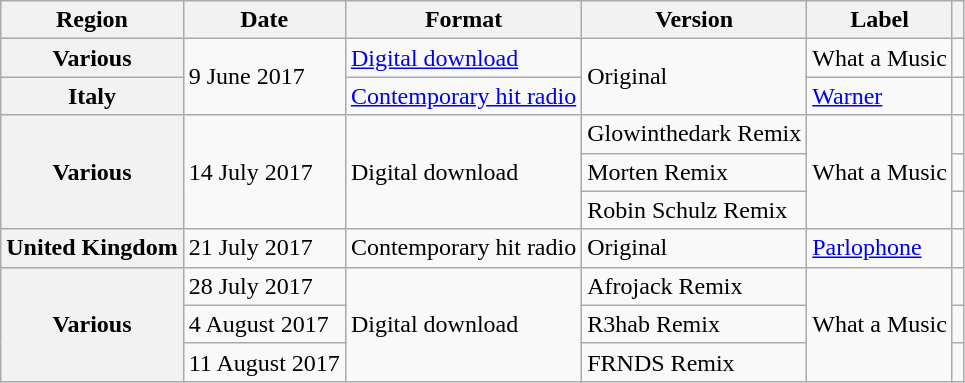<table class="wikitable plainrowheaders">
<tr>
<th scope="col">Region</th>
<th scope="col">Date</th>
<th scope="col">Format</th>
<th scope="col">Version</th>
<th scope="col">Label</th>
<th scope="col"></th>
</tr>
<tr>
<th scope="row">Various</th>
<td rowspan="2">9 June 2017</td>
<td><a href='#'>Digital download</a></td>
<td rowspan="2">Original</td>
<td>What a Music</td>
<td></td>
</tr>
<tr>
<th scope="row">Italy</th>
<td><a href='#'>Contemporary hit radio</a></td>
<td><a href='#'>Warner</a></td>
<td></td>
</tr>
<tr>
<th scope="row" rowspan="3">Various</th>
<td rowspan="3">14 July 2017</td>
<td rowspan="3">Digital download</td>
<td>Glowinthedark Remix</td>
<td rowspan="3">What a Music</td>
<td></td>
</tr>
<tr>
<td>Morten Remix</td>
<td></td>
</tr>
<tr>
<td>Robin Schulz Remix</td>
<td></td>
</tr>
<tr>
<th scope="row">United Kingdom</th>
<td>21 July 2017</td>
<td>Contemporary hit radio</td>
<td>Original</td>
<td><a href='#'>Parlophone</a></td>
<td></td>
</tr>
<tr>
<th scope="row" rowspan="3">Various</th>
<td>28 July 2017</td>
<td rowspan="3">Digital download</td>
<td>Afrojack Remix</td>
<td rowspan="3">What a Music</td>
<td></td>
</tr>
<tr>
<td>4 August 2017</td>
<td>R3hab Remix</td>
<td></td>
</tr>
<tr>
<td>11 August 2017</td>
<td>FRNDS Remix</td>
<td></td>
</tr>
</table>
